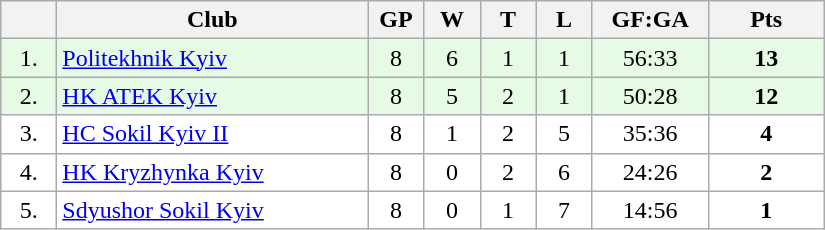<table class="wikitable">
<tr>
<th width="30"></th>
<th width="200">Club</th>
<th width="30">GP</th>
<th width="30">W</th>
<th width="30">T</th>
<th width="30">L</th>
<th width="70">GF:GA</th>
<th width="70">Pts</th>
</tr>
<tr bgcolor="#e6fae6" align="center">
<td>1.</td>
<td align="left"><a href='#'>Politekhnik Kyiv</a></td>
<td>8</td>
<td>6</td>
<td>1</td>
<td>1</td>
<td>56:33</td>
<td><strong>13</strong></td>
</tr>
<tr bgcolor="#e6fae6" align="center">
<td>2.</td>
<td align="left"><a href='#'>HK ATEK Kyiv</a></td>
<td>8</td>
<td>5</td>
<td>2</td>
<td>1</td>
<td>50:28</td>
<td><strong>12</strong></td>
</tr>
<tr bgcolor="#FFFFFF" align="center">
<td>3.</td>
<td align="left"><a href='#'>HC Sokil Kyiv II</a></td>
<td>8</td>
<td>1</td>
<td>2</td>
<td>5</td>
<td>35:36</td>
<td><strong>4</strong></td>
</tr>
<tr bgcolor="#FFFFFF" align="center">
<td>4.</td>
<td align="left"><a href='#'>HK Kryzhynka Kyiv</a></td>
<td>8</td>
<td>0</td>
<td>2</td>
<td>6</td>
<td>24:26</td>
<td><strong>2</strong></td>
</tr>
<tr bgcolor="#FFFFFF" align="center">
<td>5.</td>
<td align="left"><a href='#'>Sdyushor Sokil Kyiv</a></td>
<td>8</td>
<td>0</td>
<td>1</td>
<td>7</td>
<td>14:56</td>
<td><strong>1</strong></td>
</tr>
</table>
